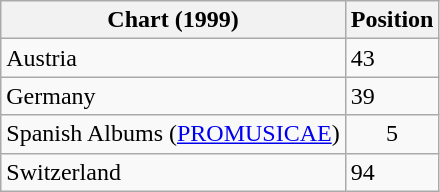<table class="wikitable">
<tr>
<th>Chart (1999)</th>
<th>Position</th>
</tr>
<tr>
<td>Austria</td>
<td>43</td>
</tr>
<tr>
<td>Germany</td>
<td>39</td>
</tr>
<tr>
<td>Spanish Albums (<a href='#'>PROMUSICAE</a>)</td>
<td align="center">5</td>
</tr>
<tr>
<td>Switzerland</td>
<td>94</td>
</tr>
</table>
